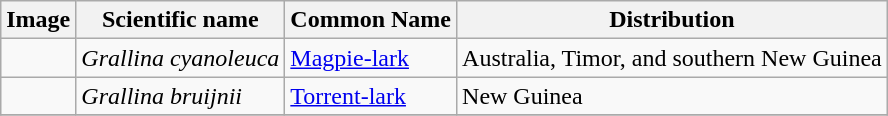<table class="wikitable">
<tr>
<th>Image</th>
<th>Scientific name</th>
<th>Common Name</th>
<th>Distribution</th>
</tr>
<tr>
<td></td>
<td><em>Grallina cyanoleuca</em></td>
<td><a href='#'>Magpie-lark</a></td>
<td>Australia, Timor, and southern New Guinea</td>
</tr>
<tr>
<td></td>
<td><em>Grallina bruijnii</em></td>
<td><a href='#'>Torrent-lark</a></td>
<td>New Guinea</td>
</tr>
<tr>
</tr>
</table>
